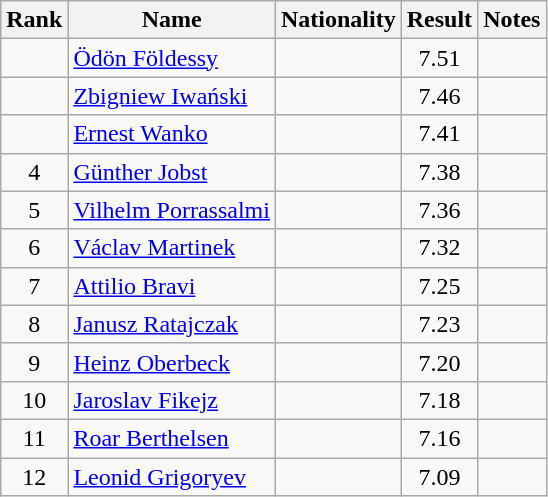<table class="wikitable sortable" style="text-align:center">
<tr>
<th>Rank</th>
<th>Name</th>
<th>Nationality</th>
<th>Result</th>
<th>Notes</th>
</tr>
<tr>
<td></td>
<td align=left><a href='#'>Ödön Földessy</a></td>
<td align=left></td>
<td>7.51</td>
<td></td>
</tr>
<tr>
<td></td>
<td align=left><a href='#'>Zbigniew Iwański</a></td>
<td align=left></td>
<td>7.46</td>
<td></td>
</tr>
<tr>
<td></td>
<td align=left><a href='#'>Ernest Wanko</a></td>
<td align=left></td>
<td>7.41</td>
<td></td>
</tr>
<tr>
<td>4</td>
<td align=left><a href='#'>Günther Jobst</a></td>
<td align=left></td>
<td>7.38</td>
<td></td>
</tr>
<tr>
<td>5</td>
<td align=left><a href='#'>Vilhelm Porrassalmi</a></td>
<td align=left></td>
<td>7.36</td>
<td></td>
</tr>
<tr>
<td>6</td>
<td align=left><a href='#'>Václav Martinek</a></td>
<td align=left></td>
<td>7.32</td>
<td></td>
</tr>
<tr>
<td>7</td>
<td align=left><a href='#'>Attilio Bravi</a></td>
<td align=left></td>
<td>7.25</td>
<td></td>
</tr>
<tr>
<td>8</td>
<td align=left><a href='#'>Janusz Ratajczak</a></td>
<td align=left></td>
<td>7.23</td>
<td></td>
</tr>
<tr>
<td>9</td>
<td align=left><a href='#'>Heinz Oberbeck</a></td>
<td align=left></td>
<td>7.20</td>
<td></td>
</tr>
<tr>
<td>10</td>
<td align=left><a href='#'>Jaroslav Fikejz</a></td>
<td align=left></td>
<td>7.18</td>
<td></td>
</tr>
<tr>
<td>11</td>
<td align=left><a href='#'>Roar Berthelsen</a></td>
<td align=left></td>
<td>7.16</td>
<td></td>
</tr>
<tr>
<td>12</td>
<td align=left><a href='#'>Leonid Grigoryev</a></td>
<td align=left></td>
<td>7.09</td>
<td></td>
</tr>
</table>
